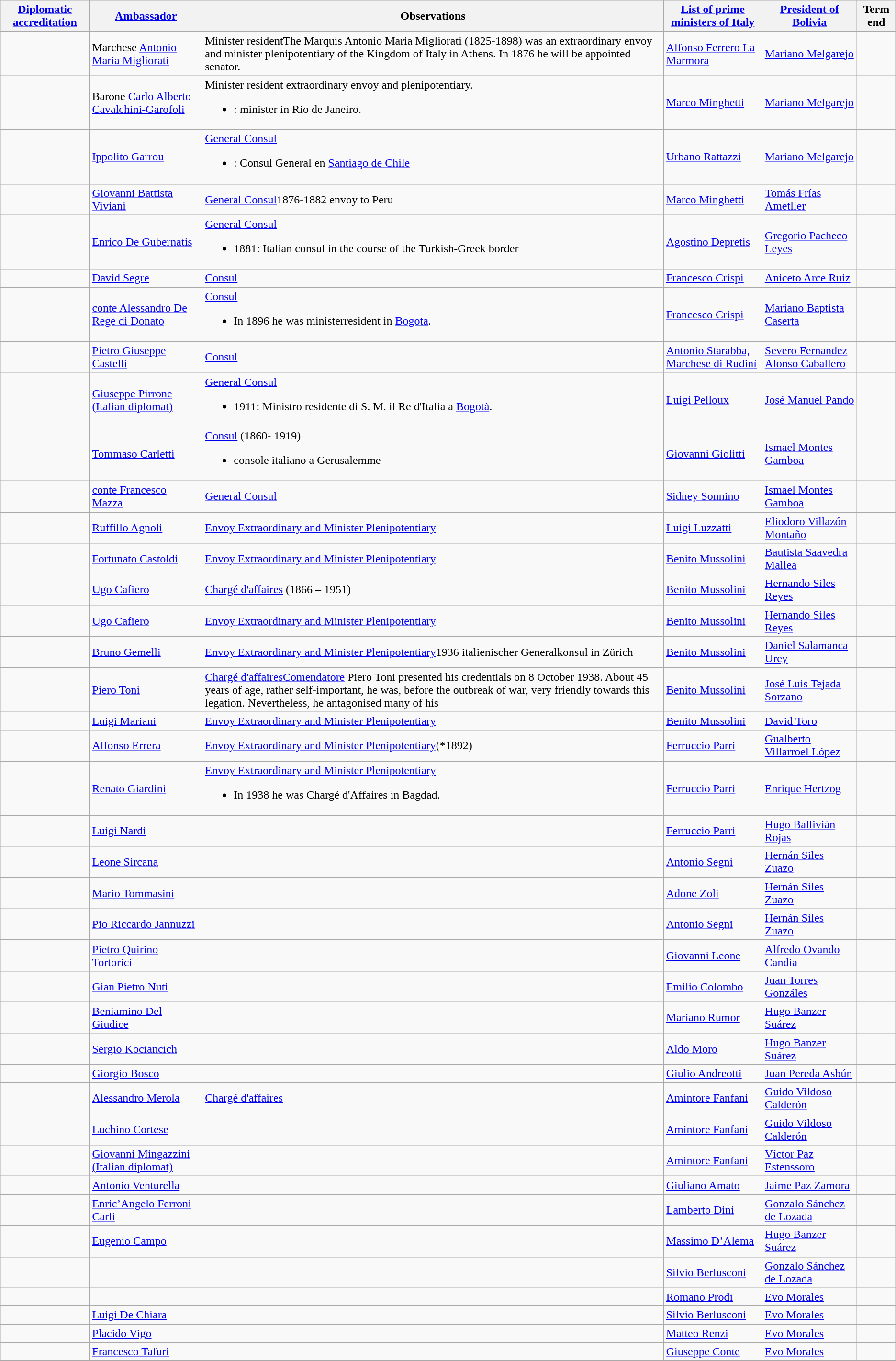<table class="wikitable sortable">
<tr>
<th><a href='#'>Diplomatic accreditation</a></th>
<th><a href='#'>Ambassador</a></th>
<th>Observations</th>
<th><a href='#'>List of prime ministers of Italy</a></th>
<th><a href='#'>President of Bolivia</a></th>
<th>Term end</th>
</tr>
<tr>
<td></td>
<td>Marchese <a href='#'>Antonio Maria Migliorati</a></td>
<td>Minister residentThe Marquis Antonio Maria Migliorati (1825-1898) was an extraordinary envoy and minister plenipotentiary of the Kingdom of Italy in Athens. In 1876 he will be appointed senator.</td>
<td><a href='#'>Alfonso Ferrero La Marmora</a></td>
<td><a href='#'>Mariano Melgarejo</a></td>
<td></td>
</tr>
<tr>
<td></td>
<td>Barone <a href='#'>Carlo Alberto Cavalchini-Garofoli</a></td>
<td>Minister resident extraordinary envoy and plenipotentiary.<br><ul><li>: minister in Rio de Janeiro.</li></ul></td>
<td><a href='#'>Marco Minghetti</a></td>
<td><a href='#'>Mariano Melgarejo</a></td>
<td></td>
</tr>
<tr>
<td></td>
<td><a href='#'>Ippolito Garrou</a></td>
<td><a href='#'>General Consul</a><br><ul><li>: Consul General en <a href='#'>Santiago de Chile</a></li></ul></td>
<td><a href='#'>Urbano Rattazzi</a></td>
<td><a href='#'>Mariano Melgarejo</a></td>
<td></td>
</tr>
<tr>
<td></td>
<td><a href='#'>Giovanni Battista Viviani</a></td>
<td><a href='#'>General Consul</a>1876-1882 envoy to Peru</td>
<td><a href='#'>Marco Minghetti</a></td>
<td><a href='#'>Tomás Frías Ametller</a></td>
<td></td>
</tr>
<tr>
<td></td>
<td><a href='#'>Enrico De Gubernatis</a></td>
<td><a href='#'>General Consul</a><br><ul><li>1881: Italian consul in the course of the Turkish-Greek border</li></ul></td>
<td><a href='#'>Agostino Depretis</a></td>
<td><a href='#'>Gregorio Pacheco Leyes</a></td>
<td></td>
</tr>
<tr>
<td></td>
<td><a href='#'>David Segre</a></td>
<td><a href='#'>Consul</a></td>
<td><a href='#'>Francesco Crispi</a></td>
<td><a href='#'>Aniceto Arce Ruiz</a></td>
<td></td>
</tr>
<tr>
<td></td>
<td><a href='#'>conte Alessandro De Rege di Donato</a></td>
<td><a href='#'>Consul</a><br><ul><li>In 1896 he was ministerresident in <a href='#'>Bogota</a>.</li></ul></td>
<td><a href='#'>Francesco Crispi</a></td>
<td><a href='#'>Mariano Baptista Caserta</a></td>
<td></td>
</tr>
<tr>
<td></td>
<td><a href='#'>Pietro Giuseppe Castelli</a></td>
<td><a href='#'>Consul</a></td>
<td><a href='#'>Antonio Starabba, Marchese di Rudinì</a></td>
<td><a href='#'>Severo Fernandez Alonso Caballero </a></td>
<td></td>
</tr>
<tr>
<td></td>
<td><a href='#'>Giuseppe Pirrone (Italian diplomat)</a></td>
<td><a href='#'>General Consul</a><br><ul><li>1911: Ministro residente di S. M. il Re d'Italia a <a href='#'>Bogotà</a>.</li></ul></td>
<td><a href='#'>Luigi Pelloux</a></td>
<td><a href='#'>José Manuel Pando</a></td>
<td></td>
</tr>
<tr>
<td></td>
<td><a href='#'>Tommaso Carletti</a></td>
<td><a href='#'>Consul</a> (1860- 1919)<br><ul><li>console italiano a Gerusalemme</li></ul></td>
<td><a href='#'>Giovanni Giolitti</a></td>
<td><a href='#'>Ismael Montes Gamboa</a></td>
<td></td>
</tr>
<tr>
<td></td>
<td><a href='#'>conte Francesco Mazza</a></td>
<td><a href='#'>General Consul</a></td>
<td><a href='#'>Sidney Sonnino</a></td>
<td><a href='#'>Ismael Montes Gamboa</a></td>
<td></td>
</tr>
<tr>
<td></td>
<td><a href='#'>Ruffillo Agnoli</a></td>
<td><a href='#'>Envoy Extraordinary and Minister Plenipotentiary</a></td>
<td><a href='#'>Luigi Luzzatti</a></td>
<td><a href='#'>Eliodoro Villazón Montaño</a></td>
<td></td>
</tr>
<tr>
<td></td>
<td><a href='#'>Fortunato Castoldi</a></td>
<td><a href='#'>Envoy Extraordinary and Minister Plenipotentiary</a></td>
<td><a href='#'>Benito Mussolini</a></td>
<td><a href='#'>Bautista Saavedra Mallea</a></td>
<td></td>
</tr>
<tr>
<td></td>
<td><a href='#'>Ugo Cafiero</a></td>
<td><a href='#'>Chargé d'affaires</a> (1866 – 1951)</td>
<td><a href='#'>Benito Mussolini</a></td>
<td><a href='#'>Hernando Siles Reyes</a></td>
<td></td>
</tr>
<tr>
<td></td>
<td><a href='#'>Ugo Cafiero</a></td>
<td><a href='#'>Envoy Extraordinary and Minister Plenipotentiary</a></td>
<td><a href='#'>Benito Mussolini</a></td>
<td><a href='#'>Hernando Siles Reyes</a></td>
<td></td>
</tr>
<tr>
<td></td>
<td><a href='#'>Bruno Gemelli</a></td>
<td><a href='#'>Envoy Extraordinary and Minister Plenipotentiary</a>1936 italienischer Generalkonsul in Zürich</td>
<td><a href='#'>Benito Mussolini</a></td>
<td><a href='#'>Daniel Salamanca Urey</a></td>
<td></td>
</tr>
<tr>
<td></td>
<td><a href='#'>Piero Toni</a></td>
<td><a href='#'>Chargé d'affairesComendatore</a> Piero Toni presented his credentials on 8 October 1938. About 45 years of age, rather self-important, he was, before the outbreak of war, very friendly towards this legation. Nevertheless, he antagonised many of his</td>
<td><a href='#'>Benito Mussolini</a></td>
<td><a href='#'>José Luis Tejada Sorzano</a></td>
<td></td>
</tr>
<tr>
<td></td>
<td><a href='#'>Luigi Mariani</a></td>
<td><a href='#'>Envoy Extraordinary and Minister Plenipotentiary</a></td>
<td><a href='#'>Benito Mussolini</a></td>
<td><a href='#'>David Toro</a></td>
<td></td>
</tr>
<tr>
<td></td>
<td><a href='#'>Alfonso Errera</a></td>
<td><a href='#'>Envoy Extraordinary and Minister Plenipotentiary</a>(*1892)</td>
<td><a href='#'>Ferruccio Parri</a></td>
<td><a href='#'>Gualberto Villarroel López</a></td>
<td></td>
</tr>
<tr>
<td></td>
<td><a href='#'>Renato Giardini</a></td>
<td><a href='#'>Envoy Extraordinary and Minister Plenipotentiary</a><br><ul><li>In 1938 he was Chargé d'Affaires in Bagdad.</li></ul></td>
<td><a href='#'>Ferruccio Parri</a></td>
<td><a href='#'>Enrique Hertzog</a></td>
<td></td>
</tr>
<tr>
<td></td>
<td><a href='#'>Luigi Nardi</a></td>
<td></td>
<td><a href='#'>Ferruccio Parri</a></td>
<td><a href='#'>Hugo Ballivián Rojas</a></td>
<td></td>
</tr>
<tr>
<td></td>
<td><a href='#'>Leone Sircana</a></td>
<td></td>
<td><a href='#'>Antonio Segni</a></td>
<td><a href='#'>Hernán Siles Zuazo</a></td>
<td></td>
</tr>
<tr>
<td></td>
<td><a href='#'>Mario Tommasini</a></td>
<td></td>
<td><a href='#'>Adone Zoli</a></td>
<td><a href='#'>Hernán Siles Zuazo</a></td>
<td></td>
</tr>
<tr>
<td></td>
<td><a href='#'>Pio Riccardo Jannuzzi</a></td>
<td></td>
<td><a href='#'>Antonio Segni</a></td>
<td><a href='#'>Hernán Siles Zuazo</a></td>
<td></td>
</tr>
<tr>
<td></td>
<td><a href='#'>Pietro Quirino Tortorici</a></td>
<td></td>
<td><a href='#'>Giovanni Leone</a></td>
<td><a href='#'>Alfredo Ovando Candia</a></td>
<td></td>
</tr>
<tr>
<td></td>
<td><a href='#'>Gian Pietro Nuti</a></td>
<td></td>
<td><a href='#'>Emilio Colombo</a></td>
<td><a href='#'>Juan Torres Gonzáles</a></td>
<td></td>
</tr>
<tr>
<td></td>
<td><a href='#'>Beniamino Del Giudice</a></td>
<td></td>
<td><a href='#'>Mariano Rumor</a></td>
<td><a href='#'>Hugo Banzer Suárez</a></td>
<td></td>
</tr>
<tr>
<td></td>
<td><a href='#'>Sergio Kociancich</a></td>
<td></td>
<td><a href='#'>Aldo Moro</a></td>
<td><a href='#'>Hugo Banzer Suárez</a></td>
<td></td>
</tr>
<tr>
<td></td>
<td><a href='#'>Giorgio Bosco</a></td>
<td></td>
<td><a href='#'>Giulio Andreotti</a></td>
<td><a href='#'>Juan Pereda Asbún</a></td>
<td></td>
</tr>
<tr>
<td></td>
<td><a href='#'>Alessandro Merola</a></td>
<td><a href='#'>Chargé d'affaires</a></td>
<td><a href='#'>Amintore Fanfani</a></td>
<td><a href='#'>Guido Vildoso Calderón</a></td>
<td></td>
</tr>
<tr>
<td></td>
<td><a href='#'>Luchino Cortese</a></td>
<td></td>
<td><a href='#'>Amintore Fanfani</a></td>
<td><a href='#'>Guido Vildoso Calderón</a></td>
<td></td>
</tr>
<tr>
<td></td>
<td><a href='#'>Giovanni Mingazzini (Italian diplomat)</a></td>
<td></td>
<td><a href='#'>Amintore Fanfani</a></td>
<td><a href='#'>Víctor Paz Estenssoro</a></td>
<td></td>
</tr>
<tr>
<td></td>
<td><a href='#'>Antonio Venturella</a></td>
<td></td>
<td><a href='#'>Giuliano Amato</a></td>
<td><a href='#'>Jaime Paz Zamora</a></td>
<td></td>
</tr>
<tr>
<td></td>
<td><a href='#'>Enric’Angelo Ferroni Carli</a></td>
<td></td>
<td><a href='#'>Lamberto Dini</a></td>
<td><a href='#'>Gonzalo Sánchez de Lozada</a></td>
<td></td>
</tr>
<tr>
<td></td>
<td><a href='#'>Eugenio Campo</a></td>
<td></td>
<td><a href='#'>Massimo D’Alema</a></td>
<td><a href='#'>Hugo Banzer Suárez</a></td>
<td></td>
</tr>
<tr>
<td></td>
<td></td>
<td></td>
<td><a href='#'>Silvio Berlusconi</a></td>
<td><a href='#'>Gonzalo Sánchez de Lozada</a></td>
<td></td>
</tr>
<tr>
<td></td>
<td></td>
<td></td>
<td><a href='#'>Romano Prodi</a></td>
<td><a href='#'>Evo Morales</a></td>
<td></td>
</tr>
<tr>
<td></td>
<td><a href='#'>Luigi De Chiara</a></td>
<td></td>
<td><a href='#'>Silvio Berlusconi</a></td>
<td><a href='#'>Evo Morales</a></td>
<td></td>
</tr>
<tr>
<td></td>
<td><a href='#'>Placido Vigo</a></td>
<td></td>
<td><a href='#'>Matteo Renzi</a></td>
<td><a href='#'>Evo Morales</a></td>
<td></td>
</tr>
<tr>
<td></td>
<td><a href='#'>Francesco Tafuri</a><br></onlyinclude></td>
<td></td>
<td><a href='#'>Giuseppe Conte</a></td>
<td><a href='#'>Evo Morales</a></td>
<td></td>
</tr>
</table>
